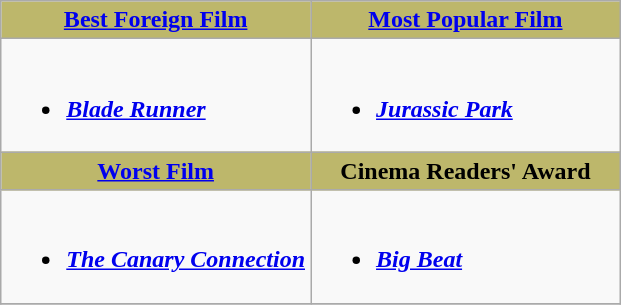<table class=wikitable>
<tr>
<th style="background:#BDB76B; width: 50%"><a href='#'>Best Foreign Film</a></th>
<th style="background:#BDB76B; width: 50%"><a href='#'>Most Popular Film</a></th>
</tr>
<tr>
<td valign="top"><br><ul><li><strong><em><a href='#'>Blade Runner</a></em></strong></li></ul></td>
<td valign="top"><br><ul><li><strong><em><a href='#'>Jurassic Park</a></em></strong></li></ul></td>
</tr>
<tr>
<th style="background:#BDB76B; width: 50%"><a href='#'>Worst Film</a></th>
<th style="background:#BDB76B; width: 50%">Cinema Readers' Award</th>
</tr>
<tr>
<td valign="top"><br><ul><li><strong><em><a href='#'>The Canary Connection</a></em></strong></li></ul></td>
<td valign="top"><br><ul><li><strong><em><a href='#'>Big Beat</a></em></strong></li></ul></td>
</tr>
<tr>
</tr>
</table>
